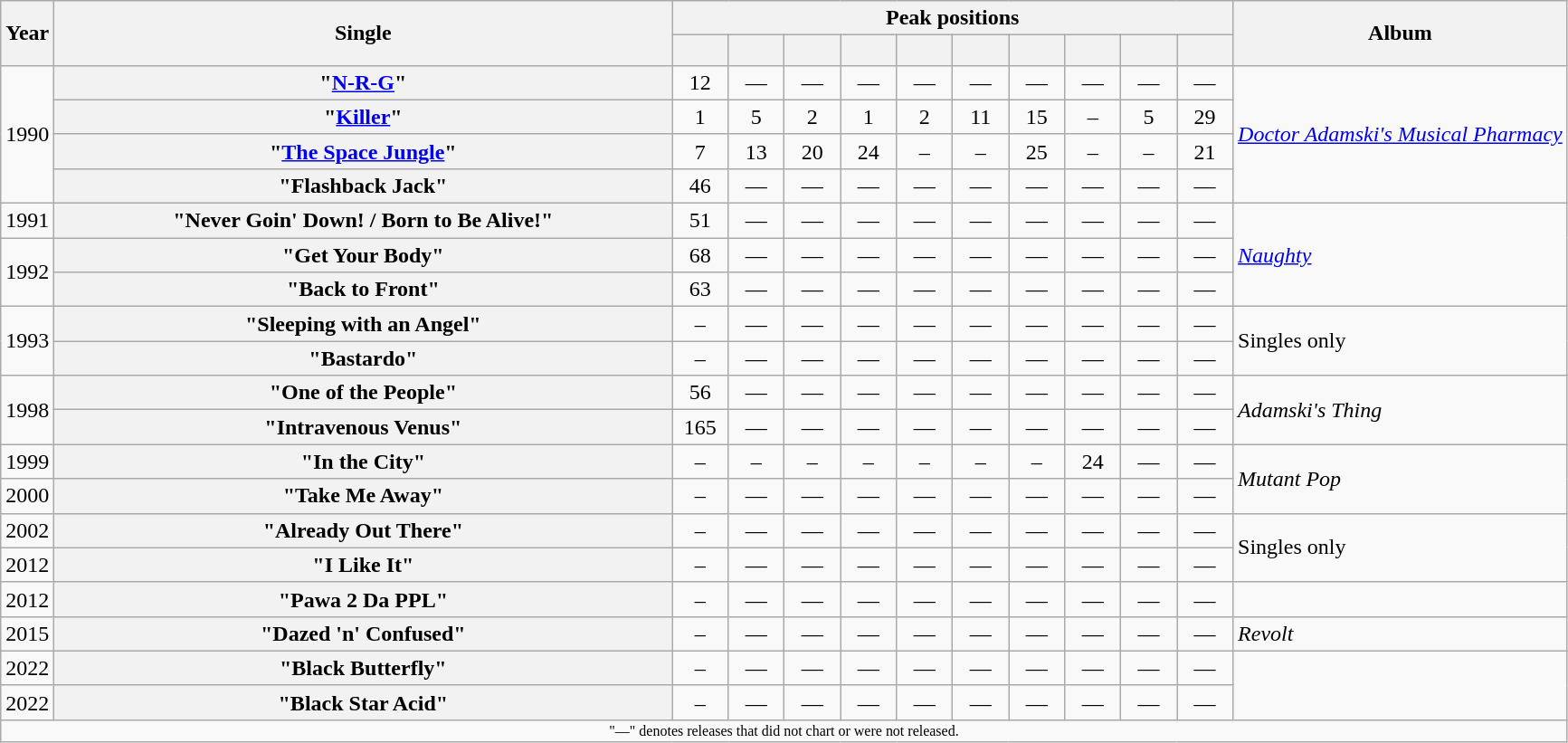<table class="wikitable plainrowheaders" style="text-align:center;">
<tr>
<th rowspan="2">Year</th>
<th rowspan="2" style="width:28em;">Single</th>
<th colspan="10">Peak positions</th>
<th rowspan="2">Album</th>
</tr>
<tr style="font-size:smaller;">
<th width="35"><br></th>
<th width="35"></th>
<th width="35"></th>
<th width="35"></th>
<th width="35"><br></th>
<th width="35"></th>
<th width="35"></th>
<th width="35"><br></th>
<th width="35"></th>
<th width="35"></th>
</tr>
<tr>
<td rowspan="4">1990</td>
<th scope="row">"<a href='#'>N-R-G</a>"</th>
<td>12</td>
<td>—</td>
<td>—</td>
<td>—</td>
<td>—</td>
<td>—</td>
<td>—</td>
<td>—</td>
<td>—</td>
<td>—</td>
<td align="left" rowspan="4"><em><a href='#'>Doctor Adamski's Musical Pharmacy</a></em></td>
</tr>
<tr>
<th scope="row">"<a href='#'>Killer</a>" </th>
<td>1</td>
<td>5</td>
<td>2</td>
<td>1</td>
<td>2</td>
<td>11</td>
<td>15</td>
<td>–</td>
<td>5</td>
<td>29</td>
</tr>
<tr>
<th scope="row">"<a href='#'>The Space Jungle</a>"</th>
<td>7</td>
<td>13</td>
<td>20</td>
<td>24</td>
<td>–</td>
<td>–</td>
<td>25</td>
<td>–</td>
<td>–</td>
<td>21</td>
</tr>
<tr>
<th scope="row">"Flashback Jack"</th>
<td>46</td>
<td>—</td>
<td>—</td>
<td>—</td>
<td>—</td>
<td>—</td>
<td>—</td>
<td>—</td>
<td>—</td>
<td>—</td>
</tr>
<tr>
<td>1991</td>
<th scope="row">"Never Goin' Down! / Born to Be Alive!" </th>
<td>51</td>
<td>—</td>
<td>—</td>
<td>—</td>
<td>—</td>
<td>—</td>
<td>—</td>
<td>—</td>
<td>—</td>
<td>—</td>
<td align="left" rowspan="3"><em><a href='#'>Naughty</a></em></td>
</tr>
<tr>
<td rowspan="2">1992</td>
<th scope="row">"Get Your Body" </th>
<td>68</td>
<td>—</td>
<td>—</td>
<td>—</td>
<td>—</td>
<td>—</td>
<td>—</td>
<td>—</td>
<td>—</td>
<td>—</td>
</tr>
<tr>
<th scope="row">"Back to Front"</th>
<td>63</td>
<td>—</td>
<td>—</td>
<td>—</td>
<td>—</td>
<td>—</td>
<td>—</td>
<td>—</td>
<td>—</td>
<td>—</td>
</tr>
<tr>
<td rowspan="2">1993</td>
<th scope="row">"Sleeping with an Angel" </th>
<td>–</td>
<td>—</td>
<td>—</td>
<td>—</td>
<td>—</td>
<td>—</td>
<td>—</td>
<td>—</td>
<td>—</td>
<td>—</td>
<td align="left" rowspan="2">Singles only</td>
</tr>
<tr>
<th scope="row">"Bastardo" </th>
<td>–</td>
<td>—</td>
<td>—</td>
<td>—</td>
<td>—</td>
<td>—</td>
<td>—</td>
<td>—</td>
<td>—</td>
<td>—</td>
</tr>
<tr>
<td rowspan="2">1998</td>
<th scope="row">"One of the People"</th>
<td>56</td>
<td>—</td>
<td>—</td>
<td>—</td>
<td>—</td>
<td>—</td>
<td>—</td>
<td>—</td>
<td>—</td>
<td>—</td>
<td align="left" rowspan="2"><em>Adamski's Thing</em><br></td>
</tr>
<tr>
<th scope="row">"Intravenous Venus"</th>
<td>165</td>
<td>—</td>
<td>—</td>
<td>—</td>
<td>—</td>
<td>—</td>
<td>—</td>
<td>—</td>
<td>—</td>
<td>—</td>
</tr>
<tr>
<td>1999</td>
<th scope="row">"In the City" </th>
<td>–</td>
<td>–</td>
<td>–</td>
<td>–</td>
<td>–</td>
<td>–</td>
<td>–</td>
<td>24</td>
<td>—</td>
<td>—</td>
<td align="left" rowspan="2"><em>Mutant Pop</em><br></td>
</tr>
<tr>
<td>2000</td>
<th scope="row">"Take Me Away"</th>
<td>–</td>
<td>—</td>
<td>—</td>
<td>—</td>
<td>—</td>
<td>—</td>
<td>—</td>
<td>—</td>
<td>—</td>
<td>—</td>
</tr>
<tr>
<td>2002</td>
<th scope="row">"Already Out There"</th>
<td>–</td>
<td>—</td>
<td>—</td>
<td>—</td>
<td>—</td>
<td>—</td>
<td>—</td>
<td>—</td>
<td>—</td>
<td>—</td>
<td align="left" rowspan="2">Singles only</td>
</tr>
<tr>
<td>2012</td>
<th scope="row">"I Like It"</th>
<td>–</td>
<td>—</td>
<td>—</td>
<td>—</td>
<td>—</td>
<td>—</td>
<td>—</td>
<td>—</td>
<td>—</td>
<td>—</td>
</tr>
<tr>
<td>2012</td>
<th scope="row">"Pawa 2 Da PPL" </th>
<td>–</td>
<td>—</td>
<td>—</td>
<td>—</td>
<td>—</td>
<td>—</td>
<td>—</td>
<td>—</td>
<td>—</td>
<td>—</td>
<td></td>
</tr>
<tr>
<td>2015</td>
<th scope="row">"Dazed 'n' Confused" </th>
<td>–</td>
<td>—</td>
<td>—</td>
<td>—</td>
<td>—</td>
<td>—</td>
<td>—</td>
<td>—</td>
<td>—</td>
<td>—</td>
<td align="left"><em>Revolt</em></td>
</tr>
<tr>
<td>2022</td>
<th scope="row">"Black Butterfly" </th>
<td>–</td>
<td>—</td>
<td>—</td>
<td>—</td>
<td>—</td>
<td>—</td>
<td>—</td>
<td>—</td>
<td>—</td>
<td>—</td>
</tr>
<tr>
<td>2022</td>
<th scope="row">"Black Star Acid" </th>
<td>–</td>
<td>—</td>
<td>—</td>
<td>—</td>
<td>—</td>
<td>—</td>
<td>—</td>
<td>—</td>
<td>—</td>
<td>—</td>
</tr>
<tr>
<td align="center" colspan="13" style="font-size:8pt">"—" denotes releases that did not chart or were not released.</td>
</tr>
</table>
